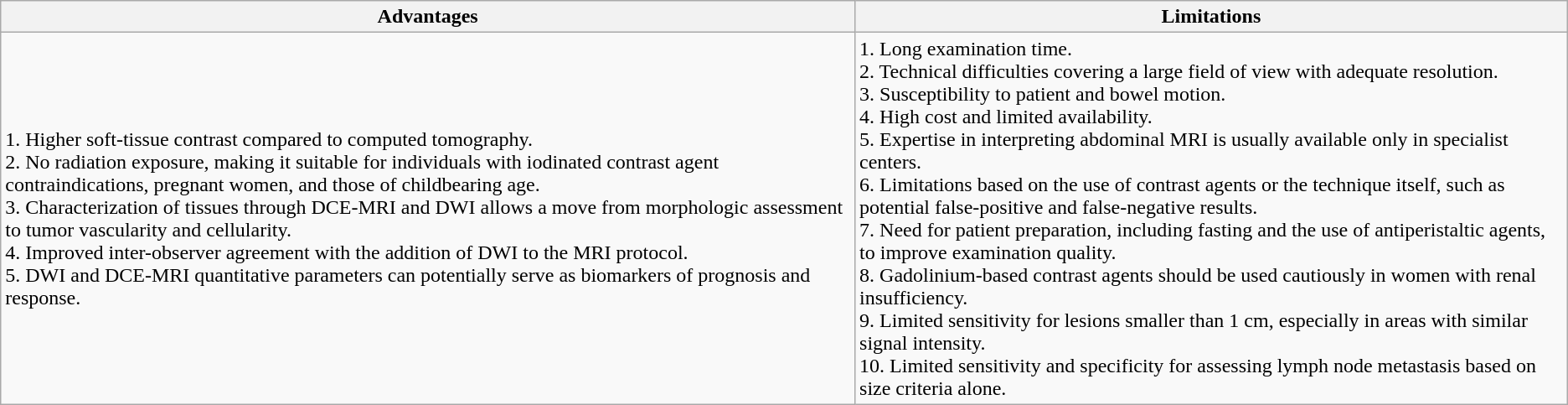<table class="wikitable">
<tr>
<th>Advantages</th>
<th>Limitations</th>
</tr>
<tr>
<td>1. Higher soft-tissue contrast compared to computed tomography.<br>2. No radiation exposure, making it suitable for individuals with iodinated contrast agent contraindications, pregnant women, and those of childbearing age.<br>3. Characterization of tissues through DCE-MRI and DWI allows a move from morphologic assessment to tumor vascularity and cellularity.<br>4. Improved inter-observer agreement with the addition of DWI to the MRI protocol.<br>5. DWI and DCE-MRI quantitative parameters can potentially serve as biomarkers of prognosis and response.</td>
<td>1. Long examination time.<br>2. Technical difficulties covering a large field of view with adequate resolution.<br>3. Susceptibility to patient and bowel motion.<br>4. High cost and limited availability.<br>5. Expertise in interpreting abdominal MRI is usually available only in specialist centers.<br>6. Limitations based on the use of contrast agents or the technique itself, such as potential false-positive and false-negative results.<br>7. Need for patient preparation, including fasting and the use of antiperistaltic agents, to improve examination quality.<br>8. Gadolinium-based contrast agents should be used cautiously in women with renal insufficiency.<br>9. Limited sensitivity for lesions smaller than 1 cm, especially in areas with similar signal intensity.<br>10. Limited sensitivity and specificity for assessing lymph node metastasis based on size criteria alone.</td>
</tr>
</table>
